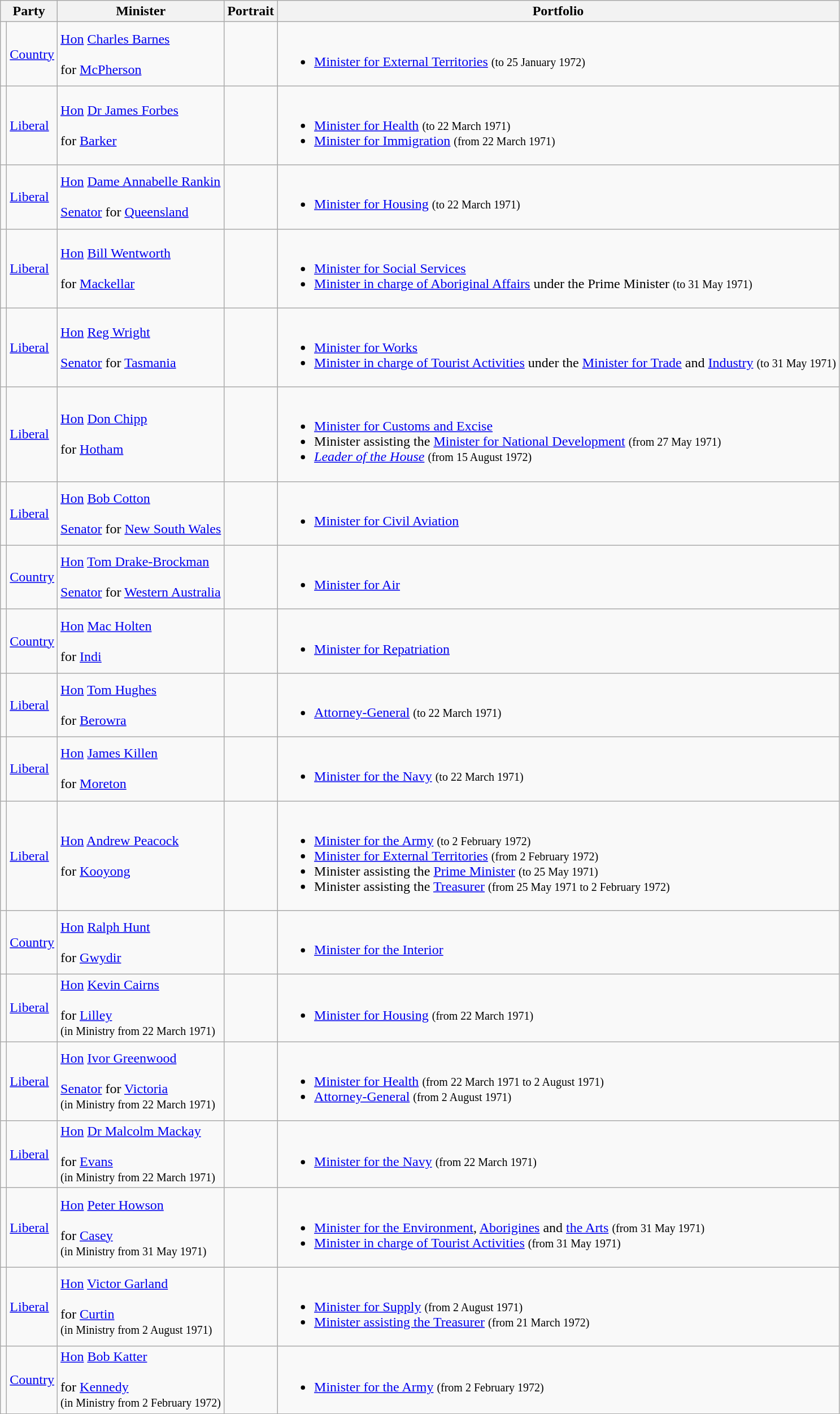<table class="wikitable sortable">
<tr>
<th colspan="2">Party</th>
<th>Minister</th>
<th>Portrait</th>
<th>Portfolio</th>
</tr>
<tr>
<td></td>
<td><a href='#'>Country</a></td>
<td><a href='#'>Hon</a> <a href='#'>Charles Barnes</a> <br><br> for <a href='#'>McPherson</a> <br></td>
<td></td>
<td><br><ul><li><a href='#'>Minister for External Territories</a> <small>(to 25 January 1972)</small></li></ul></td>
</tr>
<tr>
<td></td>
<td><a href='#'>Liberal</a></td>
<td><a href='#'>Hon</a> <a href='#'>Dr James Forbes</a>  <br><br> for <a href='#'>Barker</a> <br></td>
<td></td>
<td><br><ul><li><a href='#'>Minister for Health</a> <small>(to 22 March 1971)</small></li><li><a href='#'>Minister for Immigration</a> <small>(from 22 March 1971)</small></li></ul></td>
</tr>
<tr>
<td></td>
<td><a href='#'>Liberal</a></td>
<td><a href='#'>Hon</a> <a href='#'>Dame Annabelle Rankin</a>  <br><br><a href='#'>Senator</a> for <a href='#'>Queensland</a> <br></td>
<td></td>
<td><br><ul><li><a href='#'>Minister for Housing</a> <small>(to 22 March 1971)</small></li></ul></td>
</tr>
<tr>
<td></td>
<td><a href='#'>Liberal</a></td>
<td><a href='#'>Hon</a> <a href='#'>Bill Wentworth</a> <br><br> for <a href='#'>Mackellar</a> <br></td>
<td></td>
<td><br><ul><li><a href='#'>Minister for Social Services</a></li><li><a href='#'>Minister in charge of Aboriginal Affairs</a> under the Prime Minister <small>(to 31 May 1971)</small></li></ul></td>
</tr>
<tr>
<td></td>
<td><a href='#'>Liberal</a></td>
<td><a href='#'>Hon</a> <a href='#'>Reg Wright</a> <br><br><a href='#'>Senator</a> for <a href='#'>Tasmania</a> <br></td>
<td></td>
<td><br><ul><li><a href='#'>Minister for Works</a></li><li><a href='#'>Minister in charge of Tourist Activities</a> under the <a href='#'>Minister for Trade</a> and <a href='#'>Industry</a>  <small>(to 31 May 1971)</small></li></ul></td>
</tr>
<tr>
<td></td>
<td><a href='#'>Liberal</a></td>
<td><a href='#'>Hon</a> <a href='#'>Don Chipp</a> <br><br> for <a href='#'>Hotham</a> <br></td>
<td></td>
<td><br><ul><li><a href='#'>Minister for Customs and Excise</a></li><li>Minister assisting the <a href='#'>Minister for National Development</a> <small>(from 27 May 1971)</small></li><li><em><a href='#'>Leader of the House</a></em> <small>(from 15 August 1972)</small></li></ul></td>
</tr>
<tr>
<td></td>
<td><a href='#'>Liberal</a></td>
<td><a href='#'>Hon</a> <a href='#'>Bob Cotton</a> <br><br><a href='#'>Senator</a> for <a href='#'>New South Wales</a> <br></td>
<td></td>
<td><br><ul><li><a href='#'>Minister for Civil Aviation</a></li></ul></td>
</tr>
<tr>
<td></td>
<td><a href='#'>Country</a></td>
<td><a href='#'>Hon</a> <a href='#'>Tom Drake-Brockman</a>  <br><br><a href='#'>Senator</a> for <a href='#'>Western Australia</a> <br></td>
<td></td>
<td><br><ul><li><a href='#'>Minister for Air</a></li></ul></td>
</tr>
<tr>
<td></td>
<td><a href='#'>Country</a></td>
<td><a href='#'>Hon</a> <a href='#'>Mac Holten</a> <br><br> for <a href='#'>Indi</a> <br></td>
<td></td>
<td><br><ul><li><a href='#'>Minister for Repatriation</a></li></ul></td>
</tr>
<tr>
<td></td>
<td><a href='#'>Liberal</a></td>
<td><a href='#'>Hon</a> <a href='#'>Tom Hughes</a>  <br><br> for <a href='#'>Berowra</a> <br></td>
<td></td>
<td><br><ul><li><a href='#'>Attorney-General</a> <small>(to 22 March 1971)</small></li></ul></td>
</tr>
<tr>
<td></td>
<td><a href='#'>Liberal</a></td>
<td><a href='#'>Hon</a> <a href='#'>James Killen</a> <br><br> for <a href='#'>Moreton</a> <br></td>
<td></td>
<td><br><ul><li><a href='#'>Minister for the Navy</a> <small>(to 22 March 1971)</small></li></ul></td>
</tr>
<tr>
<td></td>
<td><a href='#'>Liberal</a></td>
<td><a href='#'>Hon</a> <a href='#'>Andrew Peacock</a> <br><br> for <a href='#'>Kooyong</a> <br></td>
<td></td>
<td><br><ul><li><a href='#'>Minister for the Army</a> <small>(to 2 February 1972)</small></li><li><a href='#'>Minister for External Territories</a> <small>(from 2 February 1972)</small></li><li>Minister assisting the <a href='#'>Prime Minister</a> <small>(to 25 May 1971)</small></li><li>Minister assisting the <a href='#'>Treasurer</a> <small>(from 25 May 1971 to 2 February 1972)</small></li></ul></td>
</tr>
<tr>
<td></td>
<td><a href='#'>Country</a></td>
<td><a href='#'>Hon</a> <a href='#'>Ralph Hunt</a> <br><br> for <a href='#'>Gwydir</a> <br></td>
<td></td>
<td><br><ul><li><a href='#'>Minister for the Interior</a></li></ul></td>
</tr>
<tr>
<td></td>
<td><a href='#'>Liberal</a></td>
<td><a href='#'>Hon</a> <a href='#'>Kevin Cairns</a> <br><br> for <a href='#'>Lilley</a> <br>
<small>(in Ministry from 22 March 1971)</small></td>
<td></td>
<td><br><ul><li><a href='#'>Minister for Housing</a> <small>(from 22 March 1971)</small></li></ul></td>
</tr>
<tr>
<td></td>
<td><a href='#'>Liberal</a></td>
<td><a href='#'>Hon</a> <a href='#'>Ivor Greenwood</a>  <br><br><a href='#'>Senator</a> for <a href='#'>Victoria</a> <br>
<small>(in Ministry from 22 March 1971)</small></td>
<td></td>
<td><br><ul><li><a href='#'>Minister for Health</a> <small>(from 22 March 1971 to 2 August 1971)</small></li><li><a href='#'>Attorney-General</a> <small>(from 2 August 1971)</small></li></ul></td>
</tr>
<tr>
<td></td>
<td><a href='#'>Liberal</a></td>
<td><a href='#'>Hon</a> <a href='#'>Dr Malcolm Mackay</a> <br><br> for <a href='#'>Evans</a> <br>
<small>(in Ministry from 22 March 1971)</small></td>
<td></td>
<td><br><ul><li><a href='#'>Minister for the Navy</a> <small>(from 22 March 1971)</small></li></ul></td>
</tr>
<tr>
<td></td>
<td><a href='#'>Liberal</a></td>
<td><a href='#'>Hon</a> <a href='#'>Peter Howson</a> <br><br> for <a href='#'>Casey</a> <br>
<small>(in Ministry from 31 May 1971)</small></td>
<td></td>
<td><br><ul><li><a href='#'>Minister for the Environment</a>, <a href='#'>Aborigines</a> and <a href='#'>the Arts</a> <small>(from 31 May 1971)</small></li><li><a href='#'>Minister in charge of Tourist Activities</a> <small>(from 31 May 1971)</small></li></ul></td>
</tr>
<tr>
<td></td>
<td><a href='#'>Liberal</a></td>
<td><a href='#'>Hon</a> <a href='#'>Victor Garland</a> <br><br> for <a href='#'>Curtin</a> <br>
<small>(in Ministry from 2 August 1971)</small></td>
<td></td>
<td><br><ul><li><a href='#'>Minister for Supply</a> <small>(from 2 August 1971)</small></li><li><a href='#'>Minister assisting the Treasurer</a> <small>(from 21 March 1972)</small></li></ul></td>
</tr>
<tr>
<td></td>
<td><a href='#'>Country</a></td>
<td><a href='#'>Hon</a> <a href='#'>Bob Katter</a> <br><br> for <a href='#'>Kennedy</a> <br>
<small>(in Ministry from 2 February 1972)</small></td>
<td></td>
<td><br><ul><li><a href='#'>Minister for the Army</a> <small>(from 2 February 1972)</small></li></ul></td>
</tr>
</table>
